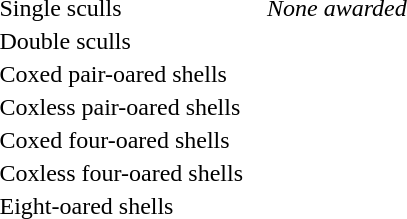<table>
<tr>
<td>Single sculls <br></td>
<td></td>
<td></td>
<td> <em>None awarded</em></td>
</tr>
<tr>
<td>Double sculls <br></td>
<td></td>
<td></td>
<td></td>
</tr>
<tr>
<td>Coxed pair-oared shells <br></td>
<td></td>
<td></td>
<td></td>
</tr>
<tr>
<td>Coxless pair-oared shells <br></td>
<td></td>
<td></td>
<td></td>
</tr>
<tr>
<td>Coxed four-oared shells <br></td>
<td></td>
<td></td>
<td></td>
</tr>
<tr>
<td>Coxless four-oared shells <br></td>
<td></td>
<td></td>
<td></td>
</tr>
<tr>
<td>Eight-oared shells <br></td>
<td></td>
<td></td>
<td></td>
</tr>
</table>
